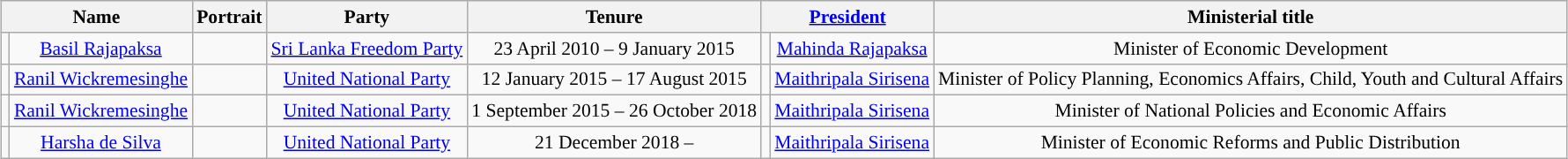<table class="wikitable" style="margin:1em auto; font-size:90%; text-align:center;">
<tr>
<th colspan="2">Name</th>
<th>Portrait</th>
<th>Party</th>
<th>Tenure</th>
<th colspan="2"><a href='#'>President</a></th>
<th>Ministerial title</th>
</tr>
<tr>
<td !align="center" style="background:"></td>
<td><a href='#'>Basil Rajapaksa</a></td>
<td></td>
<td><a href='#'>Sri Lanka Freedom Party</a></td>
<td>23 April 2010 – 9 January 2015</td>
<td !align="center" style="background:"></td>
<td><a href='#'>Mahinda Rajapaksa</a></td>
<td>Minister of Economic Development</td>
</tr>
<tr>
<td !align="center" style="background:"></td>
<td><a href='#'>Ranil Wickremesinghe</a></td>
<td></td>
<td><a href='#'>United National Party</a></td>
<td>12 January 2015 – 17 August 2015</td>
<td !align="center" style="background:"></td>
<td><a href='#'>Maithripala Sirisena</a></td>
<td>Minister of Policy Planning, Economics Affairs, Child, Youth and Cultural Affairs</td>
</tr>
<tr>
<td !align="center" style="background:"></td>
<td><a href='#'>Ranil Wickremesinghe</a></td>
<td></td>
<td><a href='#'>United National Party</a></td>
<td>1 September 2015 – 26 October  2018</td>
<td !align="center" style="background:"></td>
<td><a href='#'>Maithripala Sirisena</a></td>
<td>Minister of National Policies and Economic Affairs</td>
</tr>
<tr>
<td !align="center" style="background:"></td>
<td><a href='#'>Harsha de Silva</a></td>
<td></td>
<td><a href='#'>United National Party</a></td>
<td>21 December 2018 –</td>
<td !align="center" style="background:"></td>
<td><a href='#'>Maithripala Sirisena</a></td>
<td>Minister of Economic Reforms and Public Distribution</td>
</tr>
</table>
